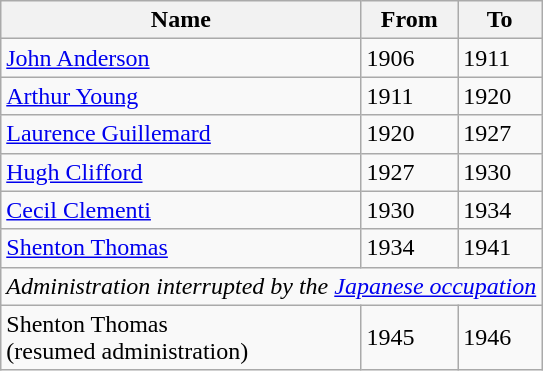<table class="wikitable">
<tr>
<th>Name</th>
<th>From</th>
<th>To</th>
</tr>
<tr>
<td><a href='#'>John Anderson</a></td>
<td>1906</td>
<td>1911</td>
</tr>
<tr>
<td><a href='#'>Arthur Young</a></td>
<td>1911</td>
<td>1920</td>
</tr>
<tr>
<td><a href='#'>Laurence Guillemard</a></td>
<td>1920</td>
<td>1927</td>
</tr>
<tr>
<td><a href='#'>Hugh Clifford</a></td>
<td>1927</td>
<td>1930</td>
</tr>
<tr>
<td><a href='#'>Cecil Clementi</a></td>
<td>1930</td>
<td>1934</td>
</tr>
<tr>
<td><a href='#'>Shenton Thomas</a></td>
<td>1934</td>
<td>1941</td>
</tr>
<tr>
<td colspan="3"><em>Administration interrupted by the <a href='#'>Japanese occupation</a></em></td>
</tr>
<tr>
<td>Shenton Thomas<br>(resumed administration)</td>
<td>1945</td>
<td>1946</td>
</tr>
</table>
